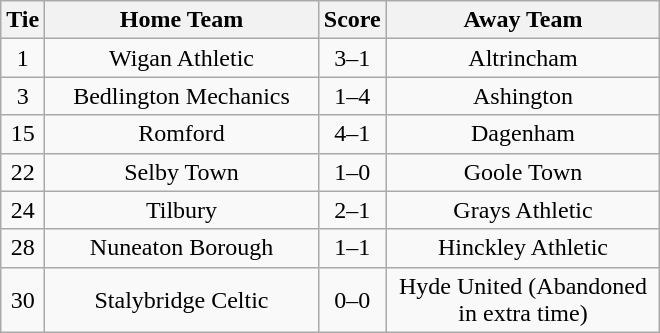<table class="wikitable" style="text-align:center;">
<tr>
<th width=20>Tie</th>
<th width=175>Home Team</th>
<th width=20>Score</th>
<th width=175>Away Team</th>
</tr>
<tr>
<td>1</td>
<td>Wigan Athletic</td>
<td>3–1</td>
<td>Altrincham</td>
</tr>
<tr>
<td>3</td>
<td>Bedlington Mechanics</td>
<td>1–4</td>
<td>Ashington</td>
</tr>
<tr>
<td>15</td>
<td>Romford</td>
<td>4–1</td>
<td>Dagenham</td>
</tr>
<tr>
<td>22</td>
<td>Selby Town</td>
<td>1–0</td>
<td>Goole Town</td>
</tr>
<tr>
<td>24</td>
<td>Tilbury</td>
<td>2–1</td>
<td>Grays Athletic</td>
</tr>
<tr>
<td>28</td>
<td>Nuneaton Borough</td>
<td>1–1</td>
<td>Hinckley Athletic</td>
</tr>
<tr>
<td>30</td>
<td>Stalybridge Celtic</td>
<td>0–0</td>
<td>Hyde United (Abandoned in extra time)</td>
</tr>
</table>
